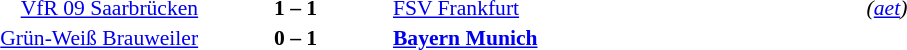<table width=100% cellspacing=1>
<tr>
<th width=25%></th>
<th width=10%></th>
<th width=25%></th>
<th></th>
</tr>
<tr style=font-size:90%>
<td align=right><a href='#'>VfR 09 Saarbrücken</a></td>
<td align=center><strong>1 – 1</strong></td>
<td><a href='#'>FSV Frankfurt</a></td>
<td><em>(<a href='#'>aet</a>)</em></td>
</tr>
<tr style=font-size:90%>
<td align=right><a href='#'>Grün-Weiß Brauweiler</a></td>
<td align=center><strong>0 – 1</strong></td>
<td><strong><a href='#'>Bayern Munich</a></strong></td>
</tr>
</table>
